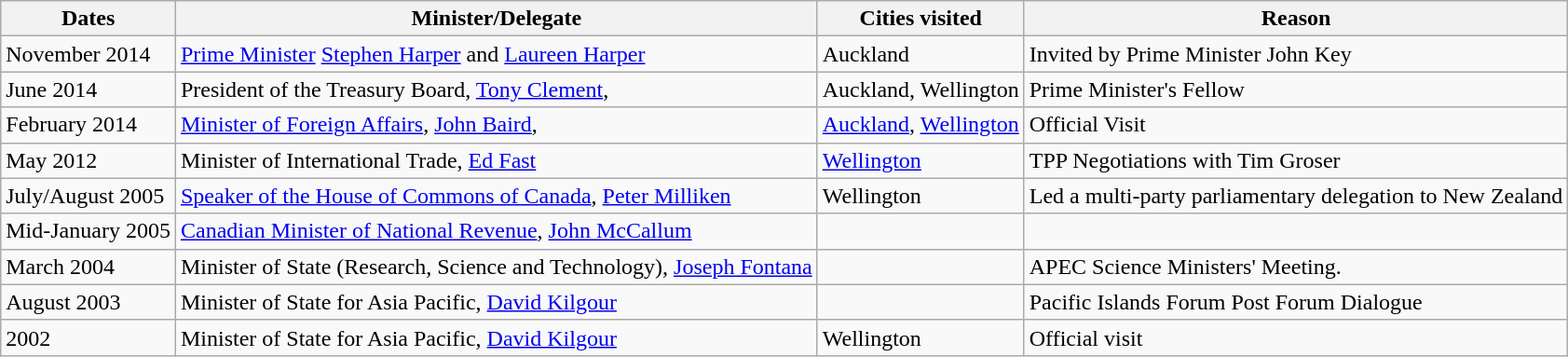<table class=wikitable>
<tr>
<th>Dates</th>
<th>Minister/Delegate</th>
<th>Cities visited</th>
<th>Reason</th>
</tr>
<tr>
<td>November 2014</td>
<td><a href='#'>Prime Minister</a> <a href='#'>Stephen Harper</a> and <a href='#'>Laureen Harper</a></td>
<td>Auckland</td>
<td>Invited by Prime Minister John Key</td>
</tr>
<tr>
<td>June 2014</td>
<td>President of the Treasury Board, <a href='#'>Tony Clement</a>,</td>
<td>Auckland, Wellington</td>
<td>Prime Minister's Fellow</td>
</tr>
<tr>
<td>February 2014</td>
<td><a href='#'>Minister of Foreign Affairs</a>, <a href='#'>John Baird</a>,</td>
<td><a href='#'>Auckland</a>, <a href='#'>Wellington</a></td>
<td>Official Visit</td>
</tr>
<tr>
<td>May 2012</td>
<td>Minister of International Trade, <a href='#'>Ed Fast</a></td>
<td><a href='#'>Wellington</a></td>
<td>TPP Negotiations with Tim Groser</td>
</tr>
<tr>
<td>July/August 2005</td>
<td><a href='#'>Speaker of the House of Commons of Canada</a>, <a href='#'>Peter Milliken</a></td>
<td>Wellington</td>
<td>Led a multi-party parliamentary delegation to New Zealand</td>
</tr>
<tr>
<td>Mid-January 2005</td>
<td><a href='#'>Canadian Minister of National Revenue</a>, <a href='#'>John McCallum</a></td>
<td></td>
<td></td>
</tr>
<tr>
<td>March 2004</td>
<td>Minister of State (Research, Science and Technology), <a href='#'>Joseph Fontana</a></td>
<td></td>
<td>APEC Science Ministers' Meeting.</td>
</tr>
<tr>
<td>August 2003</td>
<td>Minister of State for Asia Pacific, <a href='#'>David Kilgour</a></td>
<td></td>
<td>Pacific Islands Forum Post Forum Dialogue</td>
</tr>
<tr>
<td>2002</td>
<td>Minister of State for Asia Pacific, <a href='#'>David Kilgour</a></td>
<td>Wellington</td>
<td>Official visit</td>
</tr>
</table>
